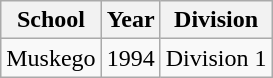<table class="wikitable">
<tr>
<th>School</th>
<th>Year</th>
<th>Division</th>
</tr>
<tr>
<td>Muskego</td>
<td>1994</td>
<td>Division 1</td>
</tr>
</table>
